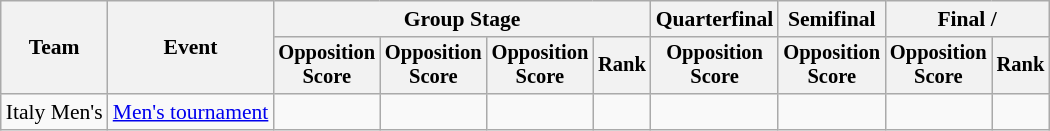<table class="wikitable" style="font-size:90%">
<tr>
<th rowspan=2>Team</th>
<th rowspan=2>Event</th>
<th colspan=4>Group Stage</th>
<th>Quarterfinal</th>
<th>Semifinal</th>
<th colspan=2>Final / </th>
</tr>
<tr style="font-size:95%">
<th>Opposition<br>Score</th>
<th>Opposition<br>Score</th>
<th>Opposition<br>Score</th>
<th>Rank</th>
<th>Opposition<br>Score</th>
<th>Opposition<br>Score</th>
<th>Opposition<br>Score</th>
<th>Rank</th>
</tr>
<tr align=center>
<td align=left>Italy Men's</td>
<td align=left><a href='#'>Men's tournament</a></td>
<td></td>
<td></td>
<td></td>
<td></td>
<td></td>
<td></td>
<td></td>
<td></td>
</tr>
</table>
